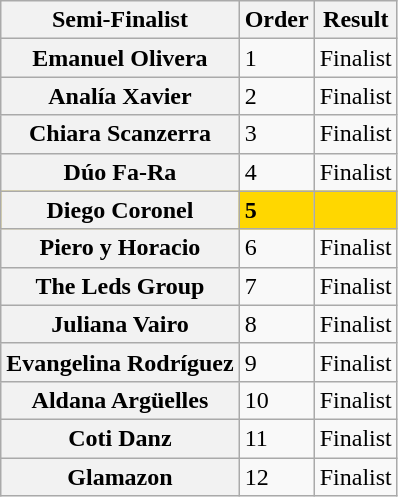<table class="wikitable plainrowheaders sortable">
<tr>
<th class="unsortable" scope="col">Semi-Finalist</th>
<th scope="col">Order</th>
<th scope="col">Result</th>
</tr>
<tr>
<th scope="row">Emanuel Olivera</th>
<td>1</td>
<td>Finalist</td>
</tr>
<tr>
<th scope="row">Analía Xavier</th>
<td>2</td>
<td>Finalist</td>
</tr>
<tr>
<th scope="row">Chiara Scanzerra</th>
<td>3</td>
<td>Finalist</td>
</tr>
<tr>
<th scope="row">Dúo Fa-Ra</th>
<td>4</td>
<td>Finalist</td>
</tr>
<tr bgcolor="gold">
<th scope="row">Diego Coronel</th>
<td><strong>5</strong></td>
<td><strong></strong></td>
</tr>
<tr>
<th scope="row">Piero y Horacio</th>
<td>6</td>
<td>Finalist</td>
</tr>
<tr>
<th scope="row">The Leds Group</th>
<td>7</td>
<td>Finalist</td>
</tr>
<tr>
<th scope="row">Juliana Vairo</th>
<td>8</td>
<td>Finalist</td>
</tr>
<tr>
<th scope="row">Evangelina Rodríguez</th>
<td>9</td>
<td>Finalist</td>
</tr>
<tr>
<th scope="row">Aldana Argüelles</th>
<td>10</td>
<td>Finalist</td>
</tr>
<tr>
<th scope="row">Coti Danz</th>
<td>11</td>
<td>Finalist</td>
</tr>
<tr>
<th scope="row">Glamazon</th>
<td>12</td>
<td>Finalist</td>
</tr>
</table>
